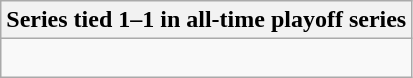<table class="wikitable collapsible collapsed">
<tr>
<th>Series tied 1–1 in all-time playoff series</th>
</tr>
<tr>
<td><br>
</td>
</tr>
</table>
